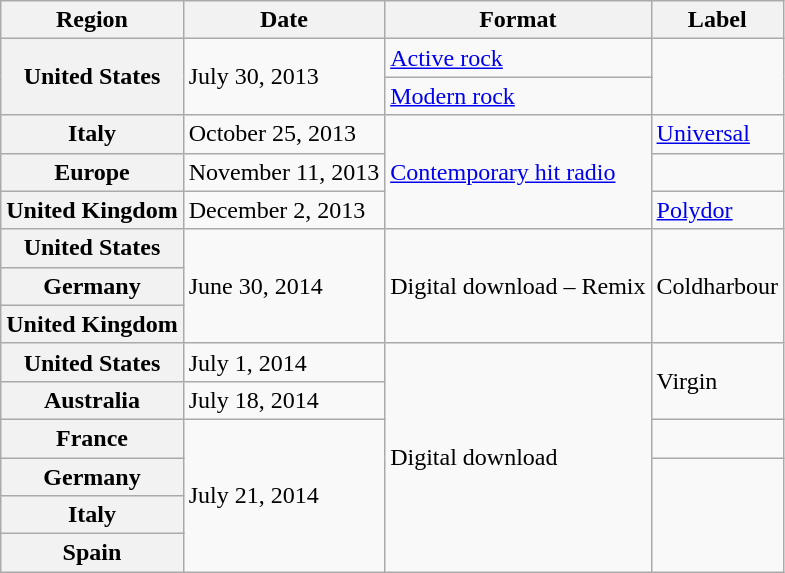<table class="wikitable plainrowheaders">
<tr>
<th scope="col">Region</th>
<th scope="col">Date</th>
<th scope="col">Format</th>
<th scope="col">Label</th>
</tr>
<tr>
<th scope="row" rowspan="2">United States</th>
<td rowspan="2">July 30, 2013</td>
<td><a href='#'>Active rock</a></td>
<td rowspan="2"></td>
</tr>
<tr>
<td><a href='#'>Modern rock</a></td>
</tr>
<tr>
<th scope="row">Italy</th>
<td>October 25, 2013</td>
<td rowspan="3"><a href='#'>Contemporary hit radio</a></td>
<td><a href='#'>Universal</a></td>
</tr>
<tr>
<th scope="row">Europe</th>
<td>November 11, 2013</td>
<td></td>
</tr>
<tr>
<th scope="row">United Kingdom</th>
<td>December 2, 2013</td>
<td><a href='#'>Polydor</a></td>
</tr>
<tr>
<th scope="row">United States</th>
<td rowspan="3">June 30, 2014</td>
<td rowspan="3">Digital download – Remix</td>
<td rowspan="3">Coldharbour</td>
</tr>
<tr>
<th scope="row">Germany</th>
</tr>
<tr>
<th scope="row">United Kingdom</th>
</tr>
<tr>
<th scope="row">United States</th>
<td>July 1, 2014</td>
<td rowspan="6">Digital download</td>
<td rowspan="2">Virgin</td>
</tr>
<tr>
<th scope="row">Australia</th>
<td>July 18, 2014</td>
</tr>
<tr>
<th scope="row">France</th>
<td rowspan="4">July 21, 2014</td>
<td></td>
</tr>
<tr>
<th scope="row">Germany</th>
<td rowspan="3"></td>
</tr>
<tr>
<th scope="row">Italy</th>
</tr>
<tr>
<th scope="row">Spain</th>
</tr>
</table>
